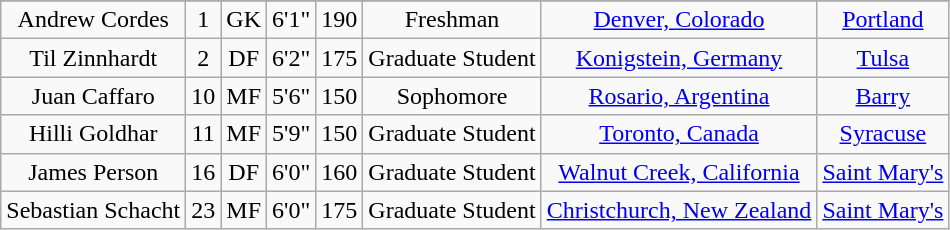<table class="wikitable sortable" border="1" style="text-align:center;">
<tr align=center>
</tr>
<tr>
<td>Andrew Cordes</td>
<td>1</td>
<td>GK</td>
<td>6'1"</td>
<td>190</td>
<td> Freshman</td>
<td><a href='#'>Denver, Colorado</a></td>
<td><a href='#'>Portland</a></td>
</tr>
<tr>
<td>Til Zinnhardt</td>
<td>2</td>
<td>DF</td>
<td>6'2"</td>
<td>175</td>
<td>Graduate Student</td>
<td><a href='#'>Konigstein, Germany</a></td>
<td><a href='#'>Tulsa</a></td>
</tr>
<tr>
<td>Juan Caffaro</td>
<td>10</td>
<td>MF</td>
<td>5'6"</td>
<td>150</td>
<td>Sophomore</td>
<td><a href='#'>Rosario, Argentina</a></td>
<td><a href='#'>Barry</a></td>
</tr>
<tr>
<td>Hilli Goldhar</td>
<td>11</td>
<td>MF</td>
<td>5'9"</td>
<td>150</td>
<td>Graduate Student</td>
<td><a href='#'>Toronto, Canada</a></td>
<td><a href='#'>Syracuse</a></td>
</tr>
<tr>
<td>James Person</td>
<td>16</td>
<td>DF</td>
<td>6'0"</td>
<td>160</td>
<td>Graduate Student</td>
<td><a href='#'>Walnut Creek, California</a></td>
<td><a href='#'>Saint Mary's</a></td>
</tr>
<tr>
<td>Sebastian Schacht</td>
<td>23</td>
<td>MF</td>
<td>6'0"</td>
<td>175</td>
<td>Graduate Student</td>
<td><a href='#'>Christchurch, New Zealand</a></td>
<td><a href='#'>Saint Mary's</a></td>
</tr>
</table>
